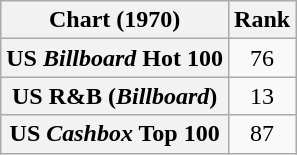<table class="wikitable sortable plainrowheaders">
<tr>
<th scope="col">Chart (1970)</th>
<th scope="col">Rank</th>
</tr>
<tr>
<th scope="row">US <em>Billboard</em> Hot 100</th>
<td style="text-align:center;">76</td>
</tr>
<tr>
<th scope="row">US R&B (<em>Billboard</em>)</th>
<td style="text-align:center;">13</td>
</tr>
<tr>
<th scope="row">US <em>Cashbox</em> Top 100</th>
<td style="text-align:center;">87</td>
</tr>
</table>
